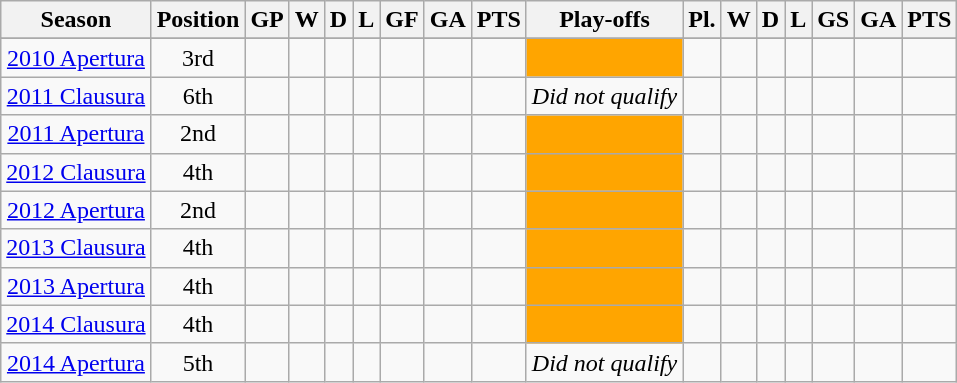<table class="wikitable">
<tr>
<th align="center">Season</th>
<th align="center">Position</th>
<th align="center">GP</th>
<th align="center">W</th>
<th align="center">D</th>
<th align="center">L</th>
<th align="center">GF</th>
<th align="center">GA</th>
<th align="center">PTS</th>
<th align="center">Play-offs</th>
<th align="center">Pl.</th>
<th align="center">W</th>
<th align="center">D</th>
<th align="center">L</th>
<th align="center">GS</th>
<th align="center">GA</th>
<th align="center">PTS</th>
</tr>
<tr>
</tr>
<tr>
<td align="center"><a href='#'>2010 Apertura</a></td>
<td align="center">3rd</td>
<td></td>
<td></td>
<td></td>
<td></td>
<td></td>
<td></td>
<td></td>
<td bgcolor=Orange></td>
<td></td>
<td></td>
<td></td>
<td></td>
<td></td>
<td></td>
<td></td>
</tr>
<tr>
<td align="center"><a href='#'>2011 Clausura</a></td>
<td align="center">6th</td>
<td></td>
<td></td>
<td></td>
<td></td>
<td></td>
<td></td>
<td></td>
<td align="center"><em>Did not qualify</em></td>
<td></td>
<td></td>
<td></td>
<td></td>
<td></td>
<td></td>
<td></td>
</tr>
<tr>
<td align="center"><a href='#'>2011 Apertura</a></td>
<td align="center">2nd</td>
<td></td>
<td></td>
<td></td>
<td></td>
<td></td>
<td></td>
<td></td>
<td bgcolor=Orange></td>
<td></td>
<td></td>
<td></td>
<td></td>
<td></td>
<td></td>
<td></td>
</tr>
<tr>
<td align="center"><a href='#'>2012 Clausura</a></td>
<td align="center">4th</td>
<td></td>
<td></td>
<td></td>
<td></td>
<td></td>
<td></td>
<td></td>
<td bgcolor=Orange></td>
<td></td>
<td></td>
<td></td>
<td></td>
<td></td>
<td></td>
<td></td>
</tr>
<tr>
<td align="center"><a href='#'>2012 Apertura</a></td>
<td align="center">2nd</td>
<td></td>
<td></td>
<td></td>
<td></td>
<td></td>
<td></td>
<td></td>
<td bgcolor=Orange></td>
<td></td>
<td></td>
<td></td>
<td></td>
<td></td>
<td></td>
<td></td>
</tr>
<tr>
<td align="center"><a href='#'>2013 Clausura</a></td>
<td align="center">4th</td>
<td></td>
<td></td>
<td></td>
<td></td>
<td></td>
<td></td>
<td></td>
<td bgcolor=Orange></td>
<td></td>
<td></td>
<td></td>
<td></td>
<td></td>
<td></td>
<td></td>
</tr>
<tr>
<td align="center"><a href='#'>2013 Apertura</a></td>
<td align="center">4th</td>
<td></td>
<td></td>
<td></td>
<td></td>
<td></td>
<td></td>
<td></td>
<td bgcolor=Orange></td>
<td></td>
<td></td>
<td></td>
<td></td>
<td></td>
<td></td>
<td></td>
</tr>
<tr>
<td align="center"><a href='#'>2014 Clausura</a></td>
<td align="center">4th</td>
<td></td>
<td></td>
<td></td>
<td></td>
<td></td>
<td></td>
<td></td>
<td bgcolor=Orange></td>
<td></td>
<td></td>
<td></td>
<td></td>
<td></td>
<td></td>
<td></td>
</tr>
<tr>
<td align="center"><a href='#'>2014 Apertura</a></td>
<td align="center">5th</td>
<td></td>
<td></td>
<td></td>
<td></td>
<td></td>
<td></td>
<td></td>
<td align="center"><em>Did not qualify</em></td>
<td></td>
<td></td>
<td></td>
<td></td>
<td></td>
<td></td>
<td></td>
</tr>
</table>
